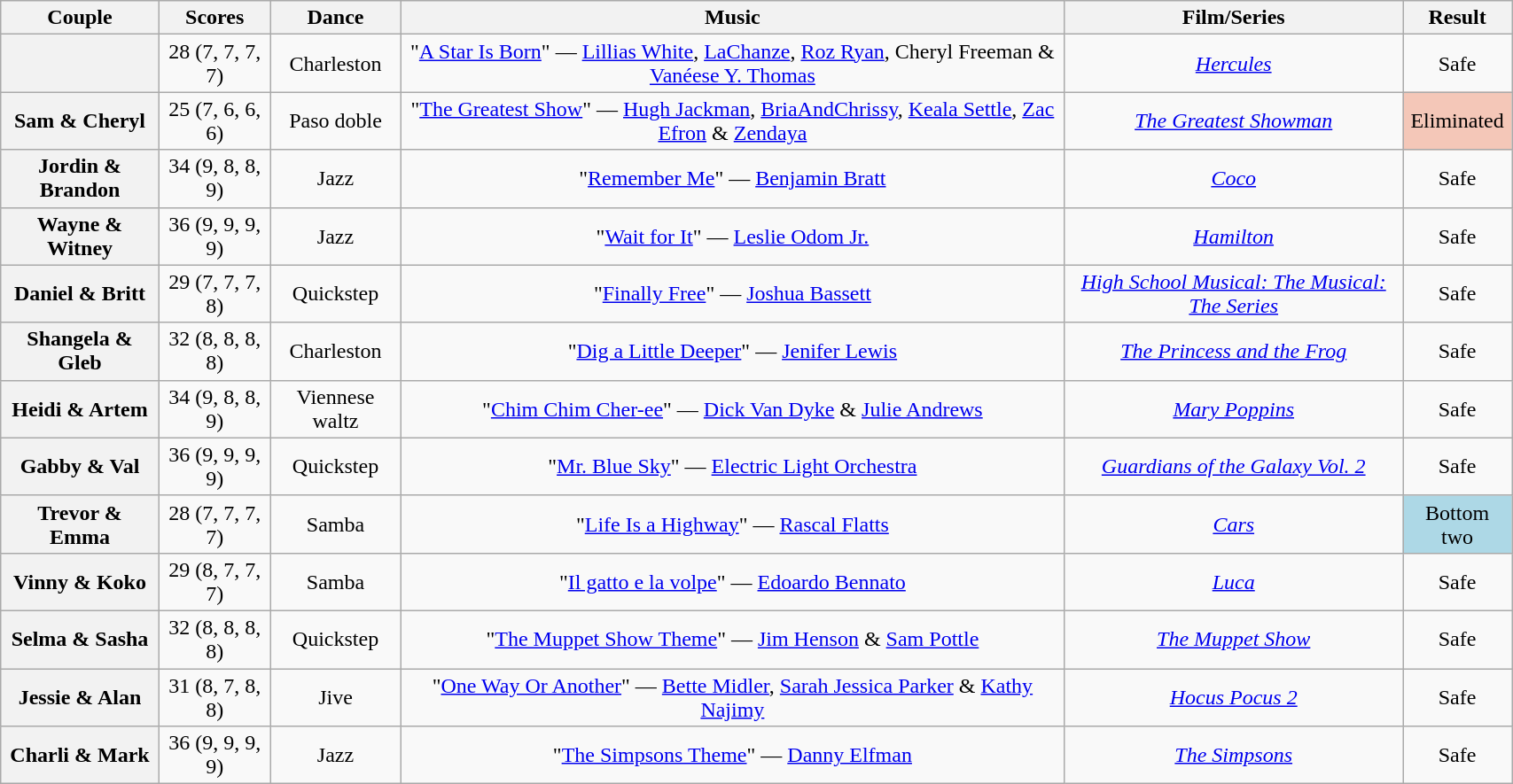<table class="wikitable sortable" style="text-align:center; width: 90%">
<tr>
<th scope="col">Couple</th>
<th scope="col">Scores</th>
<th scope="col" class="unsortable">Dance</th>
<th scope="col" class="unsortable">Music</th>
<th scope="col" class="unsortable">Film/Series</th>
<th scope="col" class="unsortable">Result</th>
</tr>
<tr>
<th scope="row"></th>
<td>28 (7, 7, 7, 7)</td>
<td>Charleston</td>
<td>"<a href='#'>A Star Is Born</a>" — <a href='#'>Lillias White</a>, <a href='#'>LaChanze</a>, <a href='#'>Roz Ryan</a>, Cheryl Freeman & <a href='#'>Vanéese Y. Thomas</a></td>
<td><em><a href='#'>Hercules</a></em></td>
<td>Safe</td>
</tr>
<tr>
<th scope="row">Sam & Cheryl</th>
<td>25 (7, 6, 6, 6)</td>
<td>Paso doble</td>
<td>"<a href='#'>The Greatest Show</a>" — <a href='#'>Hugh Jackman</a>, <a href='#'>BriaAndChrissy</a>, <a href='#'>Keala Settle</a>, <a href='#'>Zac Efron</a> & <a href='#'>Zendaya</a></td>
<td><em><a href='#'>The Greatest Showman</a></em></td>
<td bgcolor= f4c7b8>Eliminated</td>
</tr>
<tr>
<th scope="row">Jordin & Brandon</th>
<td>34 (9, 8, 8, 9)</td>
<td>Jazz</td>
<td>"<a href='#'>Remember Me</a>" — <a href='#'>Benjamin Bratt</a></td>
<td><em><a href='#'>Coco</a></em></td>
<td>Safe</td>
</tr>
<tr>
<th scope="row">Wayne & Witney</th>
<td>36 (9, 9, 9, 9)</td>
<td>Jazz</td>
<td>"<a href='#'>Wait for It</a>" — <a href='#'>Leslie Odom Jr.</a></td>
<td><em><a href='#'>Hamilton</a></em></td>
<td>Safe</td>
</tr>
<tr>
<th scope="row">Daniel & Britt</th>
<td>29 (7, 7, 7, 8)</td>
<td>Quickstep</td>
<td>"<a href='#'>Finally Free</a>" — <a href='#'>Joshua Bassett</a></td>
<td><em><a href='#'>High School Musical: The Musical: The Series</a></em></td>
<td>Safe</td>
</tr>
<tr>
<th scope="row">Shangela & Gleb</th>
<td>32 (8, 8, 8, 8)</td>
<td>Charleston</td>
<td>"<a href='#'>Dig a Little Deeper</a>" — <a href='#'>Jenifer Lewis</a></td>
<td><em><a href='#'>The Princess and the Frog</a></em></td>
<td>Safe</td>
</tr>
<tr>
<th scope="row">Heidi & Artem</th>
<td>34 (9, 8, 8, 9)</td>
<td>Viennese waltz</td>
<td>"<a href='#'>Chim Chim Cher-ee</a>" — <a href='#'>Dick Van Dyke</a> & <a href='#'>Julie Andrews</a></td>
<td><em><a href='#'>Mary Poppins</a></em></td>
<td>Safe</td>
</tr>
<tr>
<th scope="row">Gabby & Val</th>
<td>36 (9, 9, 9, 9)</td>
<td>Quickstep</td>
<td>"<a href='#'>Mr. Blue Sky</a>" — <a href='#'>Electric Light Orchestra</a></td>
<td><em><a href='#'>Guardians of the Galaxy Vol. 2</a></em></td>
<td>Safe</td>
</tr>
<tr>
<th scope="row">Trevor & Emma</th>
<td>28 (7, 7, 7, 7)</td>
<td>Samba</td>
<td>"<a href='#'>Life Is a Highway</a>" — <a href='#'>Rascal Flatts</a></td>
<td><em><a href='#'>Cars</a></em></td>
<td bgcolor=lightblue>Bottom two</td>
</tr>
<tr>
<th scope="row">Vinny & Koko</th>
<td>29 (8, 7, 7, 7)</td>
<td>Samba</td>
<td>"<a href='#'>Il gatto e la volpe</a>" — <a href='#'>Edoardo Bennato</a></td>
<td><em><a href='#'>Luca</a></em></td>
<td>Safe</td>
</tr>
<tr>
<th scope="row">Selma & Sasha</th>
<td>32 (8, 8, 8, 8)</td>
<td>Quickstep</td>
<td>"<a href='#'>The Muppet Show Theme</a>" — <a href='#'>Jim Henson</a> & <a href='#'>Sam Pottle</a></td>
<td><em><a href='#'>The Muppet Show</a></em></td>
<td>Safe</td>
</tr>
<tr>
<th scope="row">Jessie & Alan</th>
<td>31 (8, 7, 8, 8)</td>
<td>Jive</td>
<td>"<a href='#'>One Way Or Another</a>" — <a href='#'>Bette Midler</a>, <a href='#'>Sarah Jessica Parker</a> & <a href='#'>Kathy Najimy</a></td>
<td><em><a href='#'>Hocus Pocus 2</a></em></td>
<td>Safe</td>
</tr>
<tr>
<th scope="row">Charli & Mark</th>
<td>36 (9, 9, 9, 9)</td>
<td>Jazz</td>
<td>"<a href='#'>The Simpsons Theme</a>" — <a href='#'>Danny Elfman</a></td>
<td><em><a href='#'>The Simpsons</a></em></td>
<td>Safe</td>
</tr>
</table>
